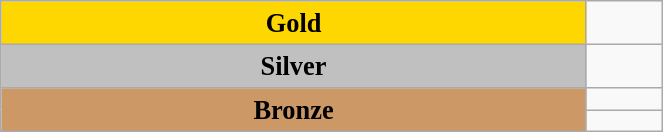<table class="wikitable" style=" text-align:center; font-size:110%;" width="35%">
<tr>
<td rowspan="1" bgcolor="gold"><strong>Gold</strong></td>
<td></td>
</tr>
<tr>
<td rowspan="1" bgcolor="silver"><strong>Silver</strong></td>
<td></td>
</tr>
<tr>
<td rowspan="2" bgcolor="#cc9966"><strong>Bronze</strong></td>
<td></td>
</tr>
<tr>
<td></td>
</tr>
</table>
